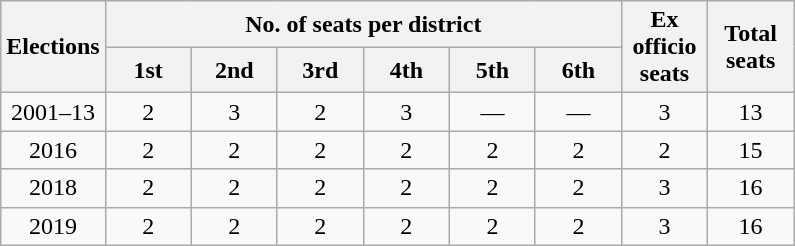<table class="wikitable" style="text-align:center">
<tr>
<th rowspan="2">Elections</th>
<th colspan="6">No. of seats per district</th>
<th rowspan="2" width="50px">Ex officio seats</th>
<th rowspan="2" width="50px">Total seats</th>
</tr>
<tr>
<th width="50px">1st</th>
<th width="50px">2nd</th>
<th width="50px">3rd</th>
<th width="50px">4th</th>
<th width="50px">5th</th>
<th width="50px">6th</th>
</tr>
<tr>
<td>2001–13</td>
<td>2</td>
<td>3</td>
<td>2</td>
<td>3</td>
<td>—</td>
<td>—</td>
<td>3</td>
<td>13</td>
</tr>
<tr>
<td>2016</td>
<td>2</td>
<td>2</td>
<td>2</td>
<td>2</td>
<td>2</td>
<td>2</td>
<td>2</td>
<td>15</td>
</tr>
<tr>
<td>2018</td>
<td>2</td>
<td>2</td>
<td>2</td>
<td>2</td>
<td>2</td>
<td>2</td>
<td>3</td>
<td>16</td>
</tr>
<tr>
<td>2019</td>
<td>2</td>
<td>2</td>
<td>2</td>
<td>2</td>
<td>2</td>
<td>2</td>
<td>3</td>
<td>16</td>
</tr>
</table>
